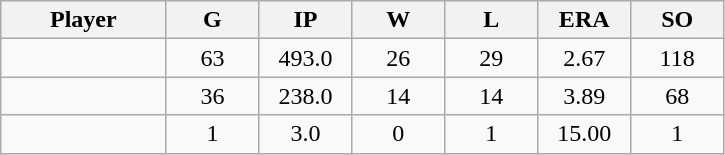<table class="wikitable sortable">
<tr>
<th bgcolor="#DDDDFF" width="16%">Player</th>
<th bgcolor="#DDDDFF" width="9%">G</th>
<th bgcolor="#DDDDFF" width="9%">IP</th>
<th bgcolor="#DDDDFF" width="9%">W</th>
<th bgcolor="#DDDDFF" width="9%">L</th>
<th bgcolor="#DDDDFF" width="9%">ERA</th>
<th bgcolor="#DDDDFF" width="9%">SO</th>
</tr>
<tr align="center">
<td></td>
<td>63</td>
<td>493.0</td>
<td>26</td>
<td>29</td>
<td>2.67</td>
<td>118</td>
</tr>
<tr align="center">
<td></td>
<td>36</td>
<td>238.0</td>
<td>14</td>
<td>14</td>
<td>3.89</td>
<td>68</td>
</tr>
<tr align="center">
<td></td>
<td>1</td>
<td>3.0</td>
<td>0</td>
<td>1</td>
<td>15.00</td>
<td>1</td>
</tr>
</table>
